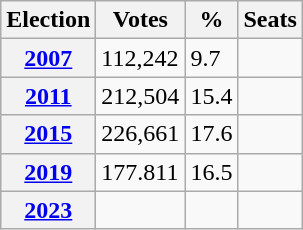<table class="wikitable">
<tr>
<th>Election</th>
<th>Votes</th>
<th>%</th>
<th>Seats</th>
</tr>
<tr>
<th><a href='#'>2007</a></th>
<td>112,242</td>
<td>9.7</td>
<td></td>
</tr>
<tr>
<th><a href='#'>2011</a></th>
<td>212,504</td>
<td>15.4</td>
<td></td>
</tr>
<tr>
<th><a href='#'>2015</a></th>
<td>226,661</td>
<td>17.6</td>
<td></td>
</tr>
<tr>
<th><a href='#'>2019</a></th>
<td>177.811</td>
<td>16.5</td>
<td></td>
</tr>
<tr>
<th><a href='#'>2023</a></th>
<td></td>
<td></td>
<td></td>
</tr>
</table>
